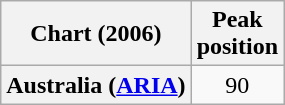<table class="wikitable plainrowheaders" style="text-align:center;">
<tr>
<th scope="col">Chart (2006)</th>
<th scope="col">Peak<br>position</th>
</tr>
<tr>
<th scope="row">Australia (<a href='#'>ARIA</a>)</th>
<td>90</td>
</tr>
</table>
